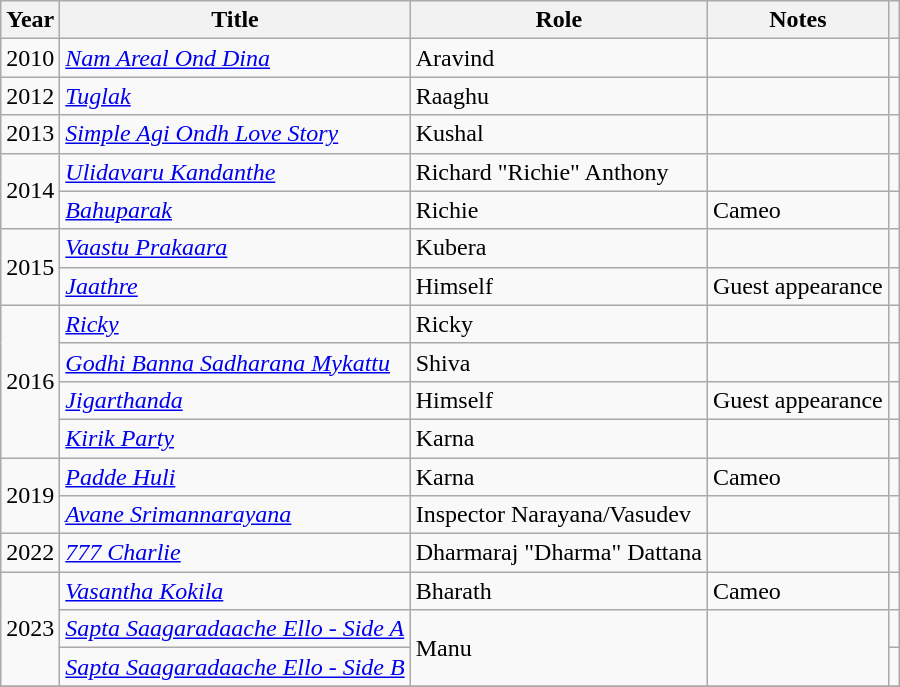<table class="wikitable">
<tr>
<th>Year</th>
<th>Title</th>
<th>Role</th>
<th>Notes</th>
<th></th>
</tr>
<tr>
<td>2010</td>
<td><em><a href='#'>Nam Areal Ond Dina</a></em></td>
<td>Aravind</td>
<td></td>
<td></td>
</tr>
<tr>
<td>2012</td>
<td><em><a href='#'>Tuglak</a></em></td>
<td>Raaghu</td>
<td></td>
<td></td>
</tr>
<tr>
<td>2013</td>
<td><em><a href='#'>Simple Agi Ondh Love Story</a></em></td>
<td>Kushal</td>
<td></td>
<td></td>
</tr>
<tr>
<td rowspan='2'>2014</td>
<td><em><a href='#'>Ulidavaru Kandanthe</a></em></td>
<td>Richard "Richie" Anthony</td>
<td></td>
<td></td>
</tr>
<tr>
<td><em><a href='#'>Bahuparak</a></em></td>
<td>Richie</td>
<td>Cameo</td>
<td></td>
</tr>
<tr>
<td rowspan="2">2015</td>
<td><em><a href='#'>Vaastu Prakaara</a></em></td>
<td>Kubera</td>
<td></td>
<td></td>
</tr>
<tr>
<td><em><a href='#'>Jaathre</a></em></td>
<td>Himself</td>
<td>Guest appearance</td>
<td></td>
</tr>
<tr>
<td rowspan='4'>2016</td>
<td><a href='#'><em>Ricky</em></a></td>
<td>Ricky</td>
<td></td>
<td></td>
</tr>
<tr>
<td><em><a href='#'>Godhi Banna Sadharana Mykattu</a></em></td>
<td>Shiva</td>
<td></td>
<td></td>
</tr>
<tr>
<td><em><a href='#'>Jigarthanda</a></em></td>
<td>Himself</td>
<td>Guest appearance</td>
<td></td>
</tr>
<tr>
<td><em><a href='#'>Kirik Party</a></em></td>
<td>Karna</td>
<td></td>
<td></td>
</tr>
<tr>
<td rowspan="2">2019</td>
<td><em><a href='#'>Padde Huli</a></em></td>
<td>Karna</td>
<td>Cameo</td>
<td></td>
</tr>
<tr>
<td><em><a href='#'>Avane Srimannarayana</a></em></td>
<td>Inspector Narayana/Vasudev</td>
<td></td>
<td></td>
</tr>
<tr>
<td>2022</td>
<td><em><a href='#'>777 Charlie</a></em></td>
<td>Dharmaraj "Dharma" Dattana</td>
<td></td>
<td></td>
</tr>
<tr>
<td rowspan="3">2023</td>
<td><em><a href='#'>Vasantha Kokila</a></em></td>
<td>Bharath</td>
<td>Cameo</td>
<td></td>
</tr>
<tr>
<td><em><a href='#'>Sapta Saagaradaache Ello - Side A</a></em></td>
<td rowspan ="2">Manu</td>
<td rowspan ="2"></td>
<td></td>
</tr>
<tr>
<td><em><a href='#'>Sapta Saagaradaache Ello - Side B</a></em></td>
<td></td>
</tr>
<tr>
</tr>
</table>
